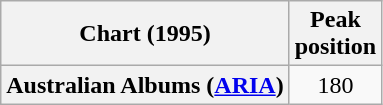<table class="wikitable plainrowheaders">
<tr>
<th scope="col">Chart (1995)</th>
<th scope="col">Peak<br>position</th>
</tr>
<tr>
<th scope="row">Australian Albums (<a href='#'>ARIA</a>)</th>
<td align="center">180</td>
</tr>
</table>
